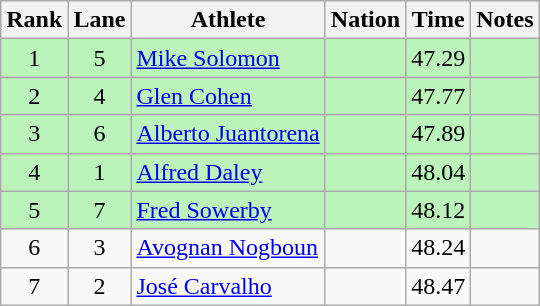<table class="wikitable sortable" style="text-align:center">
<tr>
<th>Rank</th>
<th>Lane</th>
<th>Athlete</th>
<th>Nation</th>
<th>Time</th>
<th>Notes</th>
</tr>
<tr style="background:#bbf3bb;">
<td>1</td>
<td>5</td>
<td align=left><a href='#'>Mike Solomon</a></td>
<td align=left></td>
<td>47.29</td>
<td></td>
</tr>
<tr style="background:#bbf3bb;">
<td>2</td>
<td>4</td>
<td align=left><a href='#'>Glen Cohen</a></td>
<td align=left></td>
<td>47.77</td>
<td></td>
</tr>
<tr style="background:#bbf3bb;">
<td>3</td>
<td>6</td>
<td align=left><a href='#'>Alberto Juantorena</a></td>
<td align=left></td>
<td>47.89</td>
<td></td>
</tr>
<tr style="background:#bbf3bb;">
<td>4</td>
<td>1</td>
<td align=left><a href='#'>Alfred Daley</a></td>
<td align=left></td>
<td>48.04</td>
<td></td>
</tr>
<tr style="background:#bbf3bb;">
<td>5</td>
<td>7</td>
<td align=left><a href='#'>Fred Sowerby</a></td>
<td align=left></td>
<td>48.12</td>
<td></td>
</tr>
<tr>
<td>6</td>
<td>3</td>
<td align=left><a href='#'>Avognan Nogboun</a></td>
<td align=left></td>
<td>48.24</td>
<td></td>
</tr>
<tr>
<td>7</td>
<td>2</td>
<td align=left><a href='#'>José Carvalho</a></td>
<td align=left></td>
<td>48.47</td>
<td></td>
</tr>
</table>
